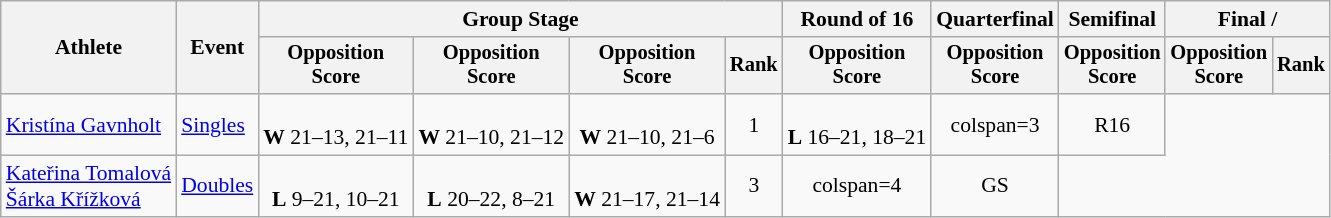<table class="wikitable" style="font-size:90%">
<tr>
<th rowspan=2>Athlete</th>
<th rowspan=2>Event</th>
<th colspan=4>Group Stage</th>
<th>Round of 16</th>
<th>Quarterfinal</th>
<th>Semifinal</th>
<th colspan=2>Final / </th>
</tr>
<tr style="font-size:95%">
<th>Opposition<br>Score</th>
<th>Opposition<br>Score</th>
<th>Opposition<br>Score</th>
<th>Rank</th>
<th>Opposition<br>Score</th>
<th>Opposition<br>Score</th>
<th>Opposition<br>Score</th>
<th>Opposition<br>Score</th>
<th>Rank</th>
</tr>
<tr align=center>
<td align=left><a href='#'>Kristína Gavnholt</a></td>
<td align=left><a href='#'>Singles</a></td>
<td><br><strong>W</strong> 21–13, 21–11</td>
<td><br> <strong>W</strong> 21–10, 21–12</td>
<td><br><strong>W</strong> 21–10, 21–6</td>
<td>1</td>
<td><br><strong>L</strong> 16–21, 18–21</td>
<td>colspan=3 </td>
<td>R16</td>
</tr>
<tr align=center>
<td align=left><a href='#'>Kateřina Tomalová</a><br><a href='#'>Šárka Křížková</a></td>
<td align=left><a href='#'>Doubles</a></td>
<td><br><strong>L</strong> 9–21, 10–21</td>
<td><br><strong>L</strong> 20–22, 8–21</td>
<td><br><strong>W</strong> 21–17, 21–14</td>
<td>3</td>
<td>colspan=4 </td>
<td>GS</td>
</tr>
</table>
